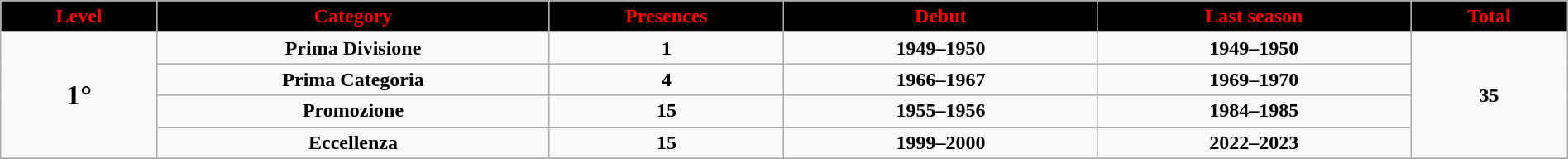<table class="wikitable" width=100% style="text-align: center;">
<tr>
<td width="10%" style="background: black; color: red"><strong>Level</strong></td>
<td width="25%" style="background: black; color: red"><strong>Category</strong></td>
<td width="15%" style="background: black; color: red"><strong>Presences</strong></td>
<td width="20%" style="background: black; color: red"><strong>Debut</strong></td>
<td width="20%" style="background: black; color: red"><strong>Last season</strong></td>
<td width="10%" style="background: black; color: red"><strong>Total</strong></td>
</tr>
<tr>
<td rowspan="4"><big><big><strong>1°</strong></big></big></td>
<td><strong>Prima Divisione</strong></td>
<td><strong>1</strong></td>
<td><strong> 1949–1950</strong></td>
<td><strong> 1949–1950</strong></td>
<td rowspan="4"><strong>35</strong></td>
</tr>
<tr>
<td><strong>Prima Categoria</strong></td>
<td><strong>4</strong></td>
<td><strong>1966–1967</strong></td>
<td><strong>1969–1970</strong></td>
</tr>
<tr>
<td><strong>Promozione</strong></td>
<td><strong>15</strong></td>
<td><strong> 1955–1956</strong></td>
<td><strong>1984–1985</strong></td>
</tr>
<tr>
<td><strong>Eccellenza</strong></td>
<td><strong>15</strong></td>
<td><strong>1999–2000</strong></td>
<td><strong>2022–2023</strong></td>
</tr>
<tr>
</tr>
</table>
